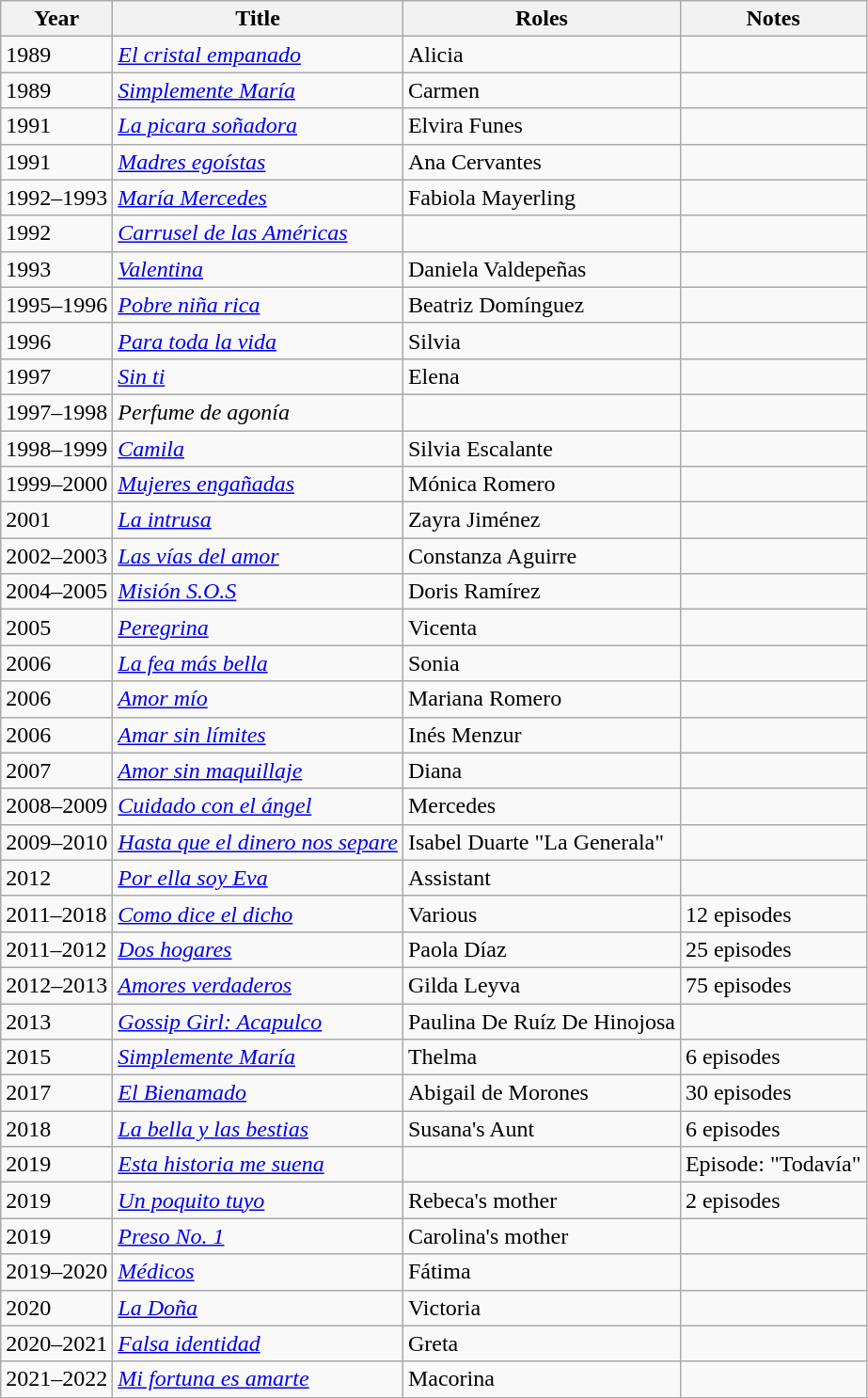<table class="wikitable sortable">
<tr>
<th>Year</th>
<th>Title</th>
<th>Roles</th>
<th>Notes</th>
</tr>
<tr>
<td>1989</td>
<td><em><a href='#'>El cristal empanado</a></em></td>
<td>Alicia</td>
<td></td>
</tr>
<tr>
<td>1989</td>
<td><em><a href='#'>Simplemente María</a></em></td>
<td>Carmen</td>
<td></td>
</tr>
<tr>
<td>1991</td>
<td><em><a href='#'>La picara soñadora</a></em></td>
<td>Elvira Funes</td>
<td></td>
</tr>
<tr>
<td>1991</td>
<td><em><a href='#'>Madres egoístas</a></em></td>
<td>Ana Cervantes</td>
<td></td>
</tr>
<tr>
<td>1992–1993</td>
<td><em><a href='#'>María Mercedes</a></em></td>
<td>Fabiola Mayerling</td>
<td></td>
</tr>
<tr>
<td>1992</td>
<td><em><a href='#'>Carrusel de las Américas</a></em></td>
<td></td>
<td></td>
</tr>
<tr>
<td>1993</td>
<td><em><a href='#'>Valentina</a></em></td>
<td>Daniela Valdepeñas</td>
<td></td>
</tr>
<tr>
<td>1995–1996</td>
<td><em><a href='#'>Pobre niña rica</a></em></td>
<td>Beatriz Domínguez</td>
<td></td>
</tr>
<tr>
<td>1996</td>
<td><em><a href='#'>Para toda la vida</a></em></td>
<td>Silvia</td>
<td></td>
</tr>
<tr>
<td>1997</td>
<td><em><a href='#'>Sin ti</a></em></td>
<td>Elena</td>
<td></td>
</tr>
<tr>
<td>1997–1998</td>
<td><em>Perfume de agonía</em></td>
<td></td>
<td></td>
</tr>
<tr>
<td>1998–1999</td>
<td><em><a href='#'>Camila</a></em></td>
<td>Silvia Escalante</td>
<td></td>
</tr>
<tr>
<td>1999–2000</td>
<td><em><a href='#'>Mujeres engañadas</a></em></td>
<td>Mónica Romero</td>
<td></td>
</tr>
<tr>
<td>2001</td>
<td><em><a href='#'>La intrusa</a></em></td>
<td>Zayra Jiménez</td>
<td></td>
</tr>
<tr>
<td>2002–2003</td>
<td><em><a href='#'>Las vías del amor</a></em></td>
<td>Constanza Aguirre</td>
<td></td>
</tr>
<tr>
<td>2004–2005</td>
<td><em><a href='#'>Misión S.O.S</a></em></td>
<td>Doris Ramírez</td>
<td></td>
</tr>
<tr>
<td>2005</td>
<td><em><a href='#'>Peregrina</a></em></td>
<td>Vicenta</td>
<td></td>
</tr>
<tr>
<td>2006</td>
<td><em><a href='#'>La fea más bella</a></em></td>
<td>Sonia</td>
<td></td>
</tr>
<tr>
<td>2006</td>
<td><em><a href='#'>Amor mío</a></em></td>
<td>Mariana Romero</td>
<td></td>
</tr>
<tr>
<td>2006</td>
<td><em><a href='#'>Amar sin límites</a></em></td>
<td>Inés Menzur</td>
<td></td>
</tr>
<tr>
<td>2007</td>
<td><em><a href='#'>Amor sin maquillaje</a></em></td>
<td>Diana</td>
<td></td>
</tr>
<tr>
<td>2008–2009</td>
<td><em><a href='#'>Cuidado con el ángel</a></em></td>
<td>Mercedes</td>
<td></td>
</tr>
<tr>
<td>2009–2010</td>
<td><em><a href='#'>Hasta que el dinero nos separe</a></em></td>
<td>Isabel Duarte "La Generala"</td>
<td></td>
</tr>
<tr>
<td>2012</td>
<td><em><a href='#'>Por ella soy Eva</a></em></td>
<td>Assistant</td>
<td></td>
</tr>
<tr>
<td>2011–2018</td>
<td><em><a href='#'>Como dice el dicho</a></em></td>
<td>Various</td>
<td>12 episodes</td>
</tr>
<tr>
<td>2011–2012</td>
<td><em><a href='#'>Dos hogares</a></em></td>
<td>Paola Díaz</td>
<td>25 episodes</td>
</tr>
<tr>
<td>2012–2013</td>
<td><em><a href='#'>Amores verdaderos</a></em></td>
<td>Gilda Leyva</td>
<td>75 episodes</td>
</tr>
<tr>
<td>2013</td>
<td><em><a href='#'>Gossip Girl: Acapulco</a></em></td>
<td>Paulina De Ruíz De Hinojosa</td>
<td></td>
</tr>
<tr>
<td>2015</td>
<td><em><a href='#'>Simplemente María</a></em></td>
<td>Thelma</td>
<td>6 episodes</td>
</tr>
<tr>
<td>2017</td>
<td><em><a href='#'>El Bienamado</a></em></td>
<td>Abigail de Morones</td>
<td>30 episodes</td>
</tr>
<tr>
<td>2018</td>
<td><em><a href='#'>La bella y las bestias</a></em></td>
<td>Susana's Aunt</td>
<td>6 episodes</td>
</tr>
<tr>
<td>2019</td>
<td><em><a href='#'>Esta historia me suena</a></em></td>
<td></td>
<td>Episode: "Todavía"</td>
</tr>
<tr>
<td>2019</td>
<td><em><a href='#'>Un poquito tuyo</a></em></td>
<td>Rebeca's mother</td>
<td>2 episodes</td>
</tr>
<tr>
<td>2019</td>
<td><em><a href='#'>Preso No. 1</a></em></td>
<td>Carolina's mother</td>
<td></td>
</tr>
<tr>
<td>2019–2020</td>
<td><em><a href='#'>Médicos</a></em></td>
<td>Fátima</td>
<td></td>
</tr>
<tr>
<td>2020</td>
<td><em><a href='#'>La Doña</a></em></td>
<td>Victoria</td>
<td></td>
</tr>
<tr>
<td>2020–2021</td>
<td><em><a href='#'>Falsa identidad</a></em></td>
<td>Greta</td>
<td></td>
</tr>
<tr>
<td>2021–2022</td>
<td><em><a href='#'>Mi fortuna es amarte</a></em></td>
<td>Macorina</td>
<td></td>
</tr>
<tr>
</tr>
</table>
